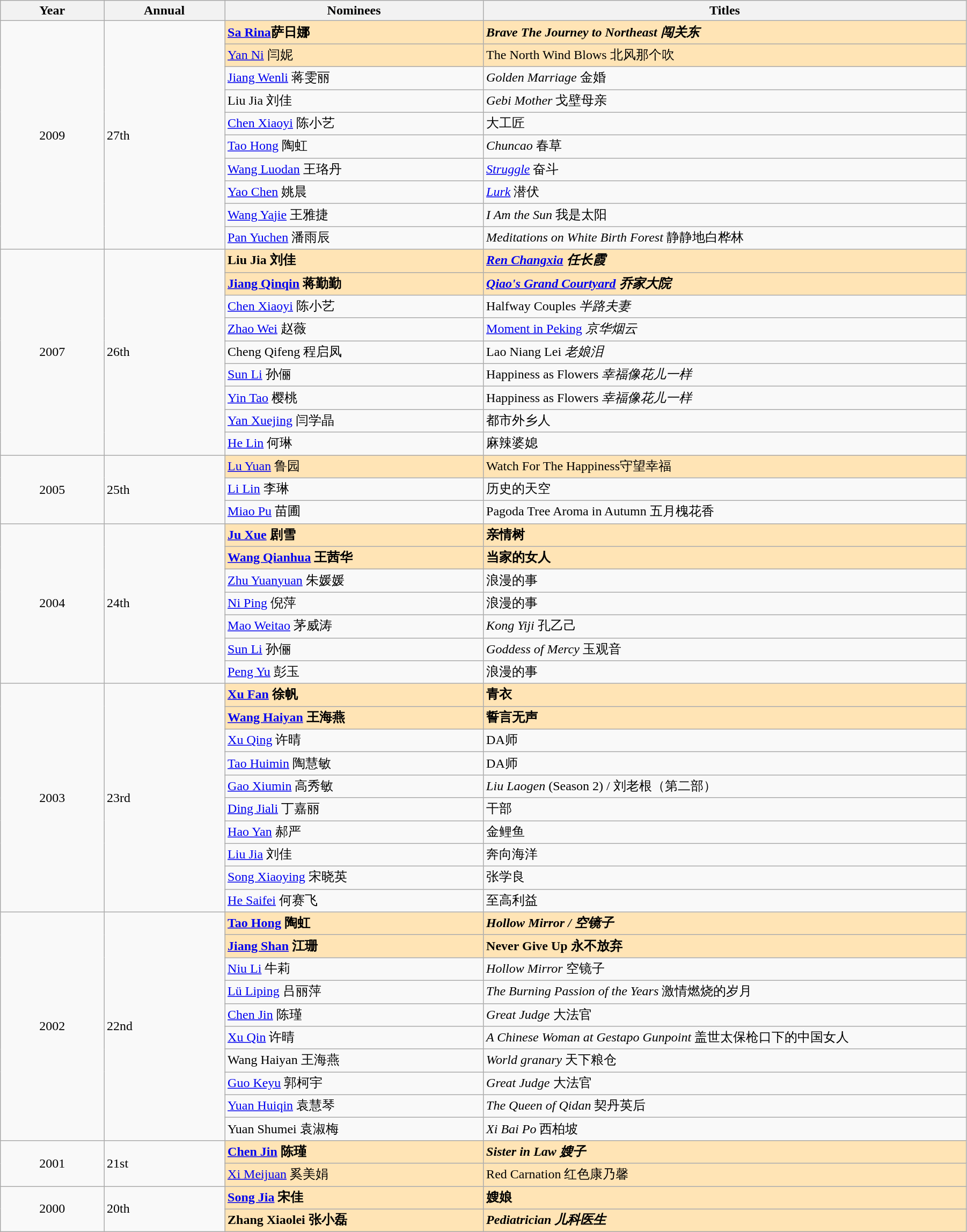<table class="wikitable" width="95%" align="center">
<tr>
<th width="6%">Year</th>
<th width="7%">Annual</th>
<th width="15%">Nominees</th>
<th width="28%">Titles</th>
</tr>
<tr>
<td rowspan="10" style="text-align:center;">2009</td>
<td rowspan="10">27th</td>
<td style="background:#FFE4B5;"><strong><a href='#'>Sa Rina</a>萨日娜</strong></td>
<td style="background:#FFE4B5;"><strong><em>Brave The Journey to Northeast<em> 闯关东<strong></td>
</tr>
<tr>
<td style="background:#FFE4B5;"></strong><a href='#'>Yan Ni</a> 闫妮<strong></td>
<td style="background:#FFE4B5;"></em></strong>The North Wind Blows</em> 北风那个吹</strong></td>
</tr>
<tr>
<td><a href='#'>Jiang Wenli</a> 蒋雯丽</td>
<td><em>Golden Marriage</em> 金婚</td>
</tr>
<tr>
<td>Liu Jia 刘佳</td>
<td><em>Gebi Mother</em> 戈壁母亲</td>
</tr>
<tr>
<td><a href='#'>Chen Xiaoyi</a> 陈小艺</td>
<td>大工匠</td>
</tr>
<tr>
<td><a href='#'>Tao Hong</a> 陶虹</td>
<td><em>Chuncao</em> 春草</td>
</tr>
<tr>
<td><a href='#'>Wang Luodan</a> 王珞丹</td>
<td><em><a href='#'>Struggle</a></em> 奋斗</td>
</tr>
<tr>
<td><a href='#'>Yao Chen</a> 姚晨</td>
<td><em><a href='#'>Lurk</a></em> 潜伏</td>
</tr>
<tr>
<td><a href='#'>Wang Yajie</a> 王雅捷</td>
<td><em>I Am the Sun</em> 我是太阳</td>
</tr>
<tr>
<td><a href='#'>Pan Yuchen</a> 潘雨辰</td>
<td><em>Meditations on White Birth Forest</em> 静静地白桦林</td>
</tr>
<tr>
<td rowspan="9" style="text-align:center;">2007</td>
<td rowspan="9">26th</td>
<td style="background:#FFE4B5;"><strong>Liu Jia 刘佳</strong></td>
<td style="background:#FFE4B5;"><strong><em><a href='#'>Ren Changxia</a> 任长霞</em></strong></td>
</tr>
<tr>
<td style="background:#FFE4B5;"><strong><a href='#'>Jiang Qinqin</a> 蒋勤勤</strong></td>
<td style="background:#FFE4B5;"><strong><em><a href='#'>Qiao's Grand Courtyard</a><em> 乔家大院<strong></td>
</tr>
<tr>
<td><a href='#'>Chen Xiaoyi</a> 陈小艺</td>
<td></em>Halfway Couples<em> 半路夫妻</td>
</tr>
<tr>
<td><a href='#'>Zhao Wei</a> 赵薇</td>
<td></em><a href='#'>Moment in Peking</a><em> 京华烟云</td>
</tr>
<tr>
<td>Cheng Qifeng 程启凤</td>
<td></em>Lao Niang Lei<em>  老娘泪</td>
</tr>
<tr>
<td><a href='#'>Sun Li</a> 孙俪</td>
<td></em>Happiness as Flowers<em> 幸福像花儿一样</td>
</tr>
<tr>
<td><a href='#'>Yin Tao</a>  樱桃</td>
<td></em>Happiness as Flowers<em>  幸福像花儿一样</td>
</tr>
<tr>
<td><a href='#'>Yan Xuejing</a> 闫学晶</td>
<td>都市外乡人</td>
</tr>
<tr>
<td><a href='#'>He Lin</a> 何琳</td>
<td>麻辣婆媳</td>
</tr>
<tr>
<td rowspan="3" style="text-align:center;">2005</td>
<td rowspan="3">25th</td>
<td style="background:#FFE4B5;"></strong><a href='#'>Lu Yuan</a> 鲁园<strong></td>
<td style="background:#FFE4B5;"></em></strong>Watch For The Happiness</em>守望幸福</strong></td>
</tr>
<tr>
<td><a href='#'>Li Lin</a> 李琳</td>
<td>历史的天空</td>
</tr>
<tr>
<td><a href='#'>Miao Pu</a> 苗圃</td>
<td>Pagoda Tree Aroma in Autumn 五月槐花香</td>
</tr>
<tr>
<td rowspan="7" style="text-align:center;">2004</td>
<td rowspan="7">24th</td>
<td style="background:#FFE4B5;"><strong><a href='#'>Ju Xue</a> 剧雪</strong></td>
<td style="background:#FFE4B5;"><strong>亲情树</strong></td>
</tr>
<tr>
<td style="background:#FFE4B5;"><strong><a href='#'>Wang Qianhua</a> 王茜华</strong></td>
<td style="background:#FFE4B5;"><strong>当家的女人</strong></td>
</tr>
<tr>
<td><a href='#'>Zhu Yuanyuan</a> 朱媛媛</td>
<td>浪漫的事</td>
</tr>
<tr>
<td><a href='#'>Ni Ping</a> 倪萍</td>
<td>浪漫的事</td>
</tr>
<tr>
<td><a href='#'>Mao Weitao</a> 茅威涛</td>
<td><em>Kong Yiji</em> 孔乙己</td>
</tr>
<tr>
<td><a href='#'>Sun Li</a> 孙俪</td>
<td><em>Goddess of Mercy</em> 玉观音</td>
</tr>
<tr>
<td><a href='#'>Peng Yu</a> 彭玉</td>
<td>浪漫的事</td>
</tr>
<tr>
<td rowspan="10" style="text-align:center;">2003</td>
<td rowspan="10">23rd</td>
<td style="background:#FFE4B5;"><strong><a href='#'>Xu Fan</a> 徐帆</strong></td>
<td style="background:#FFE4B5;"><strong>青衣</strong></td>
</tr>
<tr>
<td style="background:#FFE4B5;"><strong><a href='#'>Wang Haiyan</a> 王海燕</strong></td>
<td style="background:#FFE4B5;"><strong>誓言无声</strong></td>
</tr>
<tr>
<td><a href='#'>Xu Qing</a> 许晴</td>
<td>DA师</td>
</tr>
<tr>
<td><a href='#'>Tao Huimin</a> 陶慧敏</td>
<td>DA师</td>
</tr>
<tr>
<td><a href='#'>Gao Xiumin</a> 高秀敏</td>
<td><em>Liu Laogen</em> (Season 2) / 刘老根（第二部）</td>
</tr>
<tr>
<td><a href='#'>Ding Jiali</a> 丁嘉丽</td>
<td>干部</td>
</tr>
<tr>
<td><a href='#'>Hao Yan</a> 郝严</td>
<td>金鲤鱼</td>
</tr>
<tr>
<td><a href='#'>Liu Jia</a> 刘佳</td>
<td>奔向海洋</td>
</tr>
<tr>
<td><a href='#'>Song Xiaoying</a> 宋晓英</td>
<td>张学良</td>
</tr>
<tr>
<td><a href='#'>He Saifei</a> 何赛飞</td>
<td>至高利益</td>
</tr>
<tr>
<td rowspan="10" style="text-align:center;">2002</td>
<td rowspan="10">22nd</td>
<td style="background:#FFE4B5;"><strong><a href='#'>Tao Hong</a> 陶虹</strong></td>
<td style="background:#FFE4B5;"><strong><em>Hollow Mirror / 空镜子</em></strong></td>
</tr>
<tr>
<td style="background:#FFE4B5;"><strong><a href='#'>Jiang Shan</a> 江珊</strong></td>
<td style="background:#FFE4B5;"><strong>Never Give Up 永不放弃</strong></td>
</tr>
<tr>
<td><a href='#'>Niu Li</a> 牛莉</td>
<td><em>Hollow Mirror</em> 空镜子</td>
</tr>
<tr>
<td><a href='#'>Lü Liping</a> 吕丽萍</td>
<td><em>The Burning Passion of the Years</em> 激情燃烧的岁月</td>
</tr>
<tr>
<td><a href='#'>Chen Jin</a> 陈瑾</td>
<td><em>Great Judge</em> 大法官</td>
</tr>
<tr>
<td><a href='#'>Xu Qin</a> 许晴</td>
<td><em>A Chinese Woman at Gestapo Gunpoint</em> 盖世太保枪口下的中国女人</td>
</tr>
<tr>
<td>Wang Haiyan 王海燕</td>
<td><em>World granary</em> 天下粮仓</td>
</tr>
<tr>
<td><a href='#'>Guo Keyu</a> 郭柯宇</td>
<td><em>Great Judge</em> 大法官</td>
</tr>
<tr>
<td><a href='#'>Yuan Huiqin</a> 袁慧琴</td>
<td><em>The Queen of Qidan</em> 契丹英后</td>
</tr>
<tr>
<td>Yuan Shumei 袁淑梅</td>
<td><em>Xi Bai Po</em> 西柏坡</td>
</tr>
<tr>
<td rowspan="2" style="text-align:center;">2001</td>
<td rowspan="2">21st</td>
<td style="background:#FFE4B5;"><strong><a href='#'>Chen Jin</a> 陈瑾</strong></td>
<td style="background:#FFE4B5;"><strong><em>Sister in Law<em> 嫂子<strong></td>
</tr>
<tr>
<td style="background:#FFE4B5;"></strong><a href='#'>Xi Meijuan</a> 奚美娟<strong></td>
<td style="background:#FFE4B5;"></em></strong>Red Carnation</em> 红色康乃馨</strong></td>
</tr>
<tr>
<td rowspan="2" style="text-align:center;">2000</td>
<td rowspan="2">20th</td>
<td style="background:#FFE4B5;"><strong><a href='#'>Song Jia</a> 宋佳</strong></td>
<td style="background:#FFE4B5;"><strong>嫂娘</strong></td>
</tr>
<tr>
<td style="background:#FFE4B5;"><strong>Zhang Xiaolei 张小磊</strong></td>
<td style="background:#FFE4B5;"><strong><em>Pediatrician<em> 儿科医生<strong></td>
</tr>
</table>
